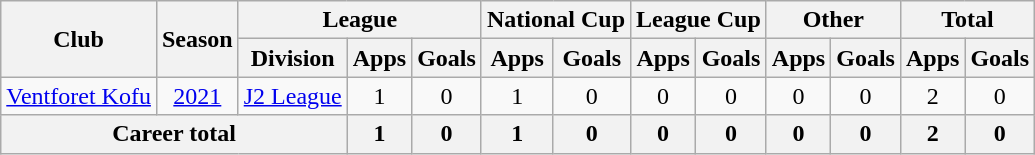<table class="wikitable" style="text-align: center">
<tr>
<th rowspan="2">Club</th>
<th rowspan="2">Season</th>
<th colspan="3">League</th>
<th colspan="2">National Cup</th>
<th colspan="2">League Cup</th>
<th colspan="2">Other</th>
<th colspan="2">Total</th>
</tr>
<tr>
<th>Division</th>
<th>Apps</th>
<th>Goals</th>
<th>Apps</th>
<th>Goals</th>
<th>Apps</th>
<th>Goals</th>
<th>Apps</th>
<th>Goals</th>
<th>Apps</th>
<th>Goals</th>
</tr>
<tr>
<td><a href='#'>Ventforet Kofu</a></td>
<td><a href='#'>2021</a></td>
<td><a href='#'>J2 League</a></td>
<td>1</td>
<td>0</td>
<td>1</td>
<td>0</td>
<td>0</td>
<td>0</td>
<td>0</td>
<td>0</td>
<td>2</td>
<td>0</td>
</tr>
<tr>
<th colspan=3>Career total</th>
<th>1</th>
<th>0</th>
<th>1</th>
<th>0</th>
<th>0</th>
<th>0</th>
<th>0</th>
<th>0</th>
<th>2</th>
<th>0</th>
</tr>
</table>
